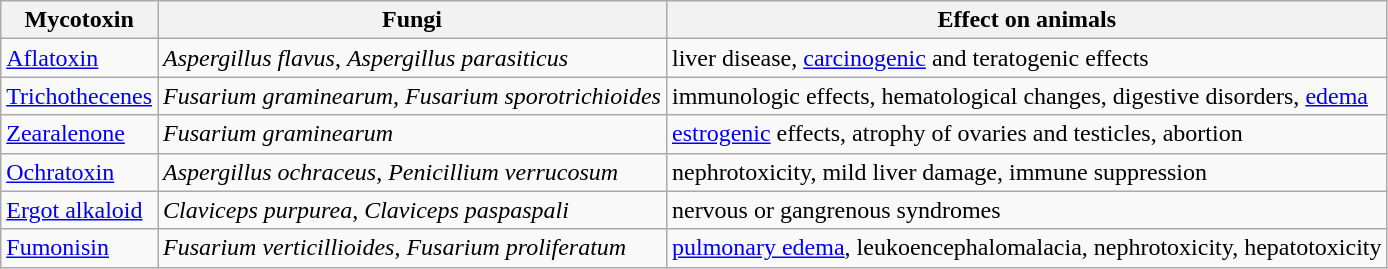<table class="wikitable">
<tr>
<th>Mycotoxin</th>
<th>Fungi</th>
<th>Effect on animals</th>
</tr>
<tr>
<td><a href='#'>Aflatoxin</a></td>
<td><em>Aspergillus flavus</em>, <em>Aspergillus parasiticus</em></td>
<td>liver disease, <a href='#'>carcinogenic</a> and teratogenic effects</td>
</tr>
<tr>
<td><a href='#'>Trichothecenes</a></td>
<td><em>Fusarium graminearum</em>, <em>Fusarium sporotrichioides</em></td>
<td>immunologic effects, hematological changes, digestive disorders, <a href='#'>edema</a></td>
</tr>
<tr>
<td><a href='#'>Zearalenone</a></td>
<td><em>Fusarium graminearum</em></td>
<td><a href='#'>estrogenic</a> effects, atrophy of ovaries and testicles, abortion</td>
</tr>
<tr>
<td><a href='#'>Ochratoxin</a></td>
<td><em>Aspergillus ochraceus</em>, <em>Penicillium verrucosum</em></td>
<td>nephrotoxicity, mild liver damage, immune suppression</td>
</tr>
<tr>
<td><a href='#'>Ergot alkaloid</a></td>
<td><em>Claviceps purpurea</em>, <em>Claviceps paspaspali</em></td>
<td>nervous or gangrenous syndromes</td>
</tr>
<tr>
<td><a href='#'>Fumonisin</a></td>
<td><em>Fusarium verticillioides</em>, <em>Fusarium proliferatum</em></td>
<td><a href='#'>pulmonary edema</a>, leukoencephalomalacia, nephrotoxicity, hepatotoxicity</td>
</tr>
</table>
